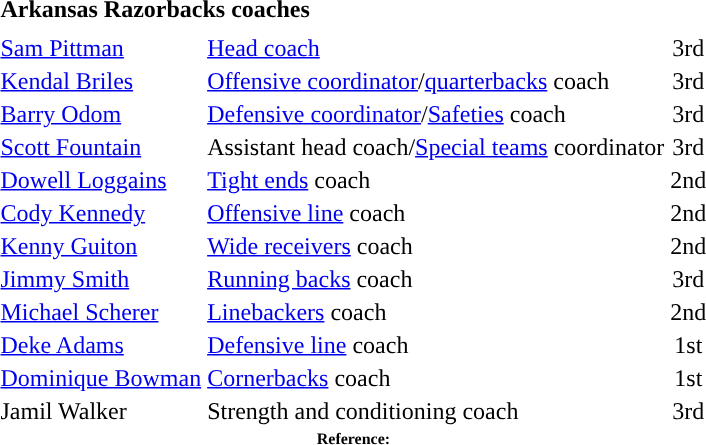<table class="toccolours" style="text-align: left;">
<tr>
<td colspan="9"><strong>Arkansas Razorbacks coaches</strong></td>
</tr>
<tr>
<td style="font-size: 95%;" valign="top"></td>
<td></td>
</tr>
<tr>
<td><a href='#'>Sam Pittman</a></td>
<td><a href='#'>Head coach</a></td>
<td align=center>3rd</td>
</tr>
<tr>
<td><a href='#'>Kendal Briles</a></td>
<td><a href='#'>Offensive coordinator</a>/<a href='#'>quarterbacks</a> coach</td>
<td align=center>3rd</td>
</tr>
<tr>
<td><a href='#'>Barry Odom</a></td>
<td><a href='#'>Defensive coordinator</a>/<a href='#'>Safeties</a> coach</td>
<td align=center>3rd</td>
</tr>
<tr>
<td><a href='#'>Scott Fountain</a></td>
<td>Assistant head coach/<a href='#'>Special teams</a> coordinator</td>
<td align=center>3rd</td>
</tr>
<tr>
<td><a href='#'>Dowell Loggains</a></td>
<td><a href='#'>Tight ends</a> coach</td>
<td align=center>2nd</td>
</tr>
<tr>
<td><a href='#'>Cody Kennedy</a></td>
<td><a href='#'>Offensive line</a> coach</td>
<td align=center>2nd</td>
</tr>
<tr>
<td><a href='#'>Kenny Guiton</a></td>
<td><a href='#'>Wide receivers</a> coach</td>
<td align=center>2nd</td>
</tr>
<tr>
<td><a href='#'>Jimmy Smith</a></td>
<td><a href='#'>Running backs</a> coach</td>
<td align=center>3rd</td>
</tr>
<tr>
<td><a href='#'>Michael Scherer</a></td>
<td><a href='#'>Linebackers</a> coach</td>
<td align=center>2nd</td>
</tr>
<tr>
<td><a href='#'>Deke Adams</a></td>
<td><a href='#'>Defensive line</a> coach</td>
<td align=center>1st</td>
</tr>
<tr>
<td><a href='#'>Dominique Bowman</a></td>
<td><a href='#'>Cornerbacks</a> coach</td>
<td align=center>1st</td>
</tr>
<tr>
<td>Jamil Walker</td>
<td>Strength and conditioning coach</td>
<td align=center>3rd</td>
</tr>
<tr>
<td colspan="4"  style="font-size:8pt; text-align:center;"><strong>Reference:</strong></td>
</tr>
</table>
